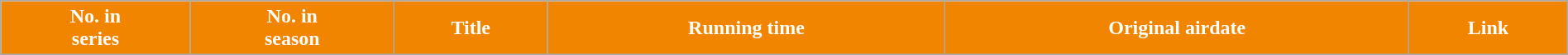<table class="wikitable plainrowheaders" style="width:100%; margin:auto;">
<tr style="color:white">
<th style="background:#F28500;">No. in<br>series</th>
<th style="background:#F28500;">No. in<br>season</th>
<th style="background:#F28500;">Title</th>
<th style="background:#F28500;">Running time</th>
<th style="background:#F28500;">Original airdate</th>
<th style="background:#F28500;">Link<br>









</th>
</tr>
</table>
